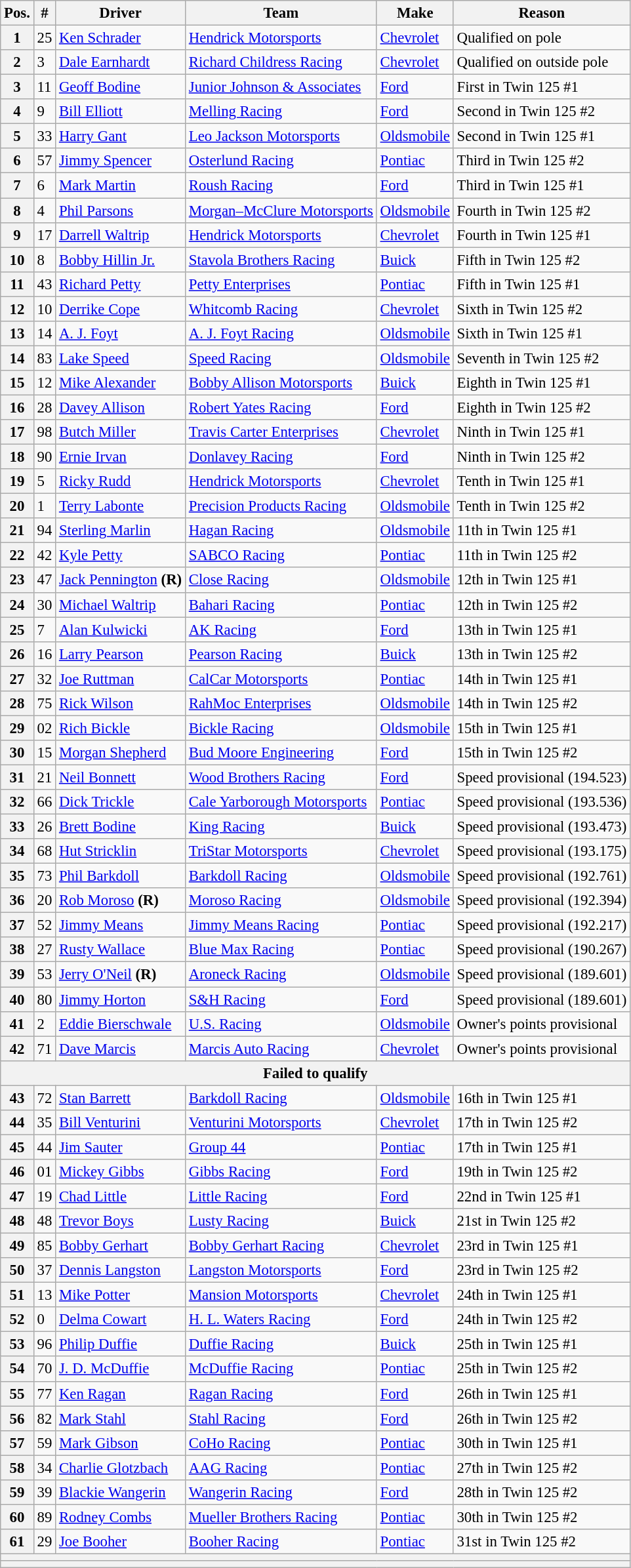<table class="wikitable" style="font-size:95%">
<tr>
<th>Pos.</th>
<th>#</th>
<th>Driver</th>
<th>Team</th>
<th>Make</th>
<th>Reason</th>
</tr>
<tr>
<th>1</th>
<td>25</td>
<td><a href='#'>Ken Schrader</a></td>
<td><a href='#'>Hendrick Motorsports</a></td>
<td><a href='#'>Chevrolet</a></td>
<td>Qualified on pole</td>
</tr>
<tr>
<th>2</th>
<td>3</td>
<td><a href='#'>Dale Earnhardt</a></td>
<td><a href='#'>Richard Childress Racing</a></td>
<td><a href='#'>Chevrolet</a></td>
<td>Qualified on outside pole</td>
</tr>
<tr>
<th>3</th>
<td>11</td>
<td><a href='#'>Geoff Bodine</a></td>
<td><a href='#'>Junior Johnson & Associates</a></td>
<td><a href='#'>Ford</a></td>
<td>First in Twin 125 #1</td>
</tr>
<tr>
<th>4</th>
<td>9</td>
<td><a href='#'>Bill Elliott</a></td>
<td><a href='#'>Melling Racing</a></td>
<td><a href='#'>Ford</a></td>
<td>Second in Twin 125 #2</td>
</tr>
<tr>
<th>5</th>
<td>33</td>
<td><a href='#'>Harry Gant</a></td>
<td><a href='#'>Leo Jackson Motorsports</a></td>
<td><a href='#'>Oldsmobile</a></td>
<td>Second in Twin 125 #1</td>
</tr>
<tr>
<th>6</th>
<td>57</td>
<td><a href='#'>Jimmy Spencer</a></td>
<td><a href='#'>Osterlund Racing</a></td>
<td><a href='#'>Pontiac</a></td>
<td>Third in Twin 125 #2</td>
</tr>
<tr>
<th>7</th>
<td>6</td>
<td><a href='#'>Mark Martin</a></td>
<td><a href='#'>Roush Racing</a></td>
<td><a href='#'>Ford</a></td>
<td>Third in Twin 125 #1</td>
</tr>
<tr>
<th>8</th>
<td>4</td>
<td><a href='#'>Phil Parsons</a></td>
<td><a href='#'>Morgan–McClure Motorsports</a></td>
<td><a href='#'>Oldsmobile</a></td>
<td>Fourth in Twin 125 #2</td>
</tr>
<tr>
<th>9</th>
<td>17</td>
<td><a href='#'>Darrell Waltrip</a></td>
<td><a href='#'>Hendrick Motorsports</a></td>
<td><a href='#'>Chevrolet</a></td>
<td>Fourth in Twin 125 #1</td>
</tr>
<tr>
<th>10</th>
<td>8</td>
<td><a href='#'>Bobby Hillin Jr.</a></td>
<td><a href='#'>Stavola Brothers Racing</a></td>
<td><a href='#'>Buick</a></td>
<td>Fifth in Twin 125 #2</td>
</tr>
<tr>
<th>11</th>
<td>43</td>
<td><a href='#'>Richard Petty</a></td>
<td><a href='#'>Petty Enterprises</a></td>
<td><a href='#'>Pontiac</a></td>
<td>Fifth in Twin 125 #1</td>
</tr>
<tr>
<th>12</th>
<td>10</td>
<td><a href='#'>Derrike Cope</a></td>
<td><a href='#'>Whitcomb Racing</a></td>
<td><a href='#'>Chevrolet</a></td>
<td>Sixth in Twin 125 #2</td>
</tr>
<tr>
<th>13</th>
<td>14</td>
<td><a href='#'>A. J. Foyt</a></td>
<td><a href='#'>A. J. Foyt Racing</a></td>
<td><a href='#'>Oldsmobile</a></td>
<td>Sixth in Twin 125 #1</td>
</tr>
<tr>
<th>14</th>
<td>83</td>
<td><a href='#'>Lake Speed</a></td>
<td><a href='#'>Speed Racing</a></td>
<td><a href='#'>Oldsmobile</a></td>
<td>Seventh in Twin 125 #2</td>
</tr>
<tr>
<th>15</th>
<td>12</td>
<td><a href='#'>Mike Alexander</a></td>
<td><a href='#'>Bobby Allison Motorsports</a></td>
<td><a href='#'>Buick</a></td>
<td>Eighth in Twin 125 #1</td>
</tr>
<tr>
<th>16</th>
<td>28</td>
<td><a href='#'>Davey Allison</a></td>
<td><a href='#'>Robert Yates Racing</a></td>
<td><a href='#'>Ford</a></td>
<td>Eighth in Twin 125 #2</td>
</tr>
<tr>
<th>17</th>
<td>98</td>
<td><a href='#'>Butch Miller</a></td>
<td><a href='#'>Travis Carter Enterprises</a></td>
<td><a href='#'>Chevrolet</a></td>
<td>Ninth in Twin 125 #1</td>
</tr>
<tr>
<th>18</th>
<td>90</td>
<td><a href='#'>Ernie Irvan</a></td>
<td><a href='#'>Donlavey Racing</a></td>
<td><a href='#'>Ford</a></td>
<td>Ninth in Twin 125 #2</td>
</tr>
<tr>
<th>19</th>
<td>5</td>
<td><a href='#'>Ricky Rudd</a></td>
<td><a href='#'>Hendrick Motorsports</a></td>
<td><a href='#'>Chevrolet</a></td>
<td>Tenth in Twin 125 #1</td>
</tr>
<tr>
<th>20</th>
<td>1</td>
<td><a href='#'>Terry Labonte</a></td>
<td><a href='#'>Precision Products Racing</a></td>
<td><a href='#'>Oldsmobile</a></td>
<td>Tenth in Twin 125 #2</td>
</tr>
<tr>
<th>21</th>
<td>94</td>
<td><a href='#'>Sterling Marlin</a></td>
<td><a href='#'>Hagan Racing</a></td>
<td><a href='#'>Oldsmobile</a></td>
<td>11th in Twin 125 #1</td>
</tr>
<tr>
<th>22</th>
<td>42</td>
<td><a href='#'>Kyle Petty</a></td>
<td><a href='#'>SABCO Racing</a></td>
<td><a href='#'>Pontiac</a></td>
<td>11th in Twin 125 #2</td>
</tr>
<tr>
<th>23</th>
<td>47</td>
<td><a href='#'>Jack Pennington</a> <strong>(R)</strong></td>
<td><a href='#'>Close Racing</a></td>
<td><a href='#'>Oldsmobile</a></td>
<td>12th in Twin 125 #1</td>
</tr>
<tr>
<th>24</th>
<td>30</td>
<td><a href='#'>Michael Waltrip</a></td>
<td><a href='#'>Bahari Racing</a></td>
<td><a href='#'>Pontiac</a></td>
<td>12th in Twin 125 #2</td>
</tr>
<tr>
<th>25</th>
<td>7</td>
<td><a href='#'>Alan Kulwicki</a></td>
<td><a href='#'>AK Racing</a></td>
<td><a href='#'>Ford</a></td>
<td>13th in Twin 125 #1</td>
</tr>
<tr>
<th>26</th>
<td>16</td>
<td><a href='#'>Larry Pearson</a></td>
<td><a href='#'>Pearson Racing</a></td>
<td><a href='#'>Buick</a></td>
<td>13th in Twin 125 #2</td>
</tr>
<tr>
<th>27</th>
<td>32</td>
<td><a href='#'>Joe Ruttman</a></td>
<td><a href='#'>CalCar Motorsports</a></td>
<td><a href='#'>Pontiac</a></td>
<td>14th in Twin 125 #1</td>
</tr>
<tr>
<th>28</th>
<td>75</td>
<td><a href='#'>Rick Wilson</a></td>
<td><a href='#'>RahMoc Enterprises</a></td>
<td><a href='#'>Oldsmobile</a></td>
<td>14th in Twin 125 #2</td>
</tr>
<tr>
<th>29</th>
<td>02</td>
<td><a href='#'>Rich Bickle</a></td>
<td><a href='#'>Bickle Racing</a></td>
<td><a href='#'>Oldsmobile</a></td>
<td>15th in Twin 125 #1</td>
</tr>
<tr>
<th>30</th>
<td>15</td>
<td><a href='#'>Morgan Shepherd</a></td>
<td><a href='#'>Bud Moore Engineering</a></td>
<td><a href='#'>Ford</a></td>
<td>15th in Twin 125 #2</td>
</tr>
<tr>
<th>31</th>
<td>21</td>
<td><a href='#'>Neil Bonnett</a></td>
<td><a href='#'>Wood Brothers Racing</a></td>
<td><a href='#'>Ford</a></td>
<td>Speed provisional (194.523)</td>
</tr>
<tr>
<th>32</th>
<td>66</td>
<td><a href='#'>Dick Trickle</a></td>
<td><a href='#'>Cale Yarborough Motorsports</a></td>
<td><a href='#'>Pontiac</a></td>
<td>Speed provisional (193.536)</td>
</tr>
<tr>
<th>33</th>
<td>26</td>
<td><a href='#'>Brett Bodine</a></td>
<td><a href='#'>King Racing</a></td>
<td><a href='#'>Buick</a></td>
<td>Speed provisional (193.473)</td>
</tr>
<tr>
<th>34</th>
<td>68</td>
<td><a href='#'>Hut Stricklin</a></td>
<td><a href='#'>TriStar Motorsports</a></td>
<td><a href='#'>Chevrolet</a></td>
<td>Speed provisional (193.175)</td>
</tr>
<tr>
<th>35</th>
<td>73</td>
<td><a href='#'>Phil Barkdoll</a></td>
<td><a href='#'>Barkdoll Racing</a></td>
<td><a href='#'>Oldsmobile</a></td>
<td>Speed provisional (192.761)</td>
</tr>
<tr>
<th>36</th>
<td>20</td>
<td><a href='#'>Rob Moroso</a> <strong>(R)</strong></td>
<td><a href='#'>Moroso Racing</a></td>
<td><a href='#'>Oldsmobile</a></td>
<td>Speed provisional (192.394)</td>
</tr>
<tr>
<th>37</th>
<td>52</td>
<td><a href='#'>Jimmy Means</a></td>
<td><a href='#'>Jimmy Means Racing</a></td>
<td><a href='#'>Pontiac</a></td>
<td>Speed provisional (192.217)</td>
</tr>
<tr>
<th>38</th>
<td>27</td>
<td><a href='#'>Rusty Wallace</a></td>
<td><a href='#'>Blue Max Racing</a></td>
<td><a href='#'>Pontiac</a></td>
<td>Speed provisional (190.267)</td>
</tr>
<tr>
<th>39</th>
<td>53</td>
<td><a href='#'>Jerry O'Neil</a> <strong>(R)</strong></td>
<td><a href='#'>Aroneck Racing</a></td>
<td><a href='#'>Oldsmobile</a></td>
<td>Speed provisional (189.601)</td>
</tr>
<tr>
<th>40</th>
<td>80</td>
<td><a href='#'>Jimmy Horton</a></td>
<td><a href='#'>S&H Racing</a></td>
<td><a href='#'>Ford</a></td>
<td>Speed provisional (189.601)</td>
</tr>
<tr>
<th>41</th>
<td>2</td>
<td><a href='#'>Eddie Bierschwale</a></td>
<td><a href='#'>U.S. Racing</a></td>
<td><a href='#'>Oldsmobile</a></td>
<td>Owner's points provisional</td>
</tr>
<tr>
<th>42</th>
<td>71</td>
<td><a href='#'>Dave Marcis</a></td>
<td><a href='#'>Marcis Auto Racing</a></td>
<td><a href='#'>Chevrolet</a></td>
<td>Owner's points provisional</td>
</tr>
<tr>
<th colspan="6">Failed to qualify</th>
</tr>
<tr>
<th>43</th>
<td>72</td>
<td><a href='#'>Stan Barrett</a></td>
<td><a href='#'>Barkdoll Racing</a></td>
<td><a href='#'>Oldsmobile</a></td>
<td>16th in Twin 125 #1</td>
</tr>
<tr>
<th>44</th>
<td>35</td>
<td><a href='#'>Bill Venturini</a></td>
<td><a href='#'>Venturini Motorsports</a></td>
<td><a href='#'>Chevrolet</a></td>
<td>17th in Twin 125 #2</td>
</tr>
<tr>
<th>45</th>
<td>44</td>
<td><a href='#'>Jim Sauter</a></td>
<td><a href='#'>Group 44</a></td>
<td><a href='#'>Pontiac</a></td>
<td>17th in Twin 125 #1</td>
</tr>
<tr>
<th>46</th>
<td>01</td>
<td><a href='#'>Mickey Gibbs</a></td>
<td><a href='#'>Gibbs Racing</a></td>
<td><a href='#'>Ford</a></td>
<td>19th in Twin 125 #2</td>
</tr>
<tr>
<th>47</th>
<td>19</td>
<td><a href='#'>Chad Little</a></td>
<td><a href='#'>Little Racing</a></td>
<td><a href='#'>Ford</a></td>
<td>22nd in Twin 125 #1</td>
</tr>
<tr>
<th>48</th>
<td>48</td>
<td><a href='#'>Trevor Boys</a></td>
<td><a href='#'>Lusty Racing</a></td>
<td><a href='#'>Buick</a></td>
<td>21st in Twin 125 #2</td>
</tr>
<tr>
<th>49</th>
<td>85</td>
<td><a href='#'>Bobby Gerhart</a></td>
<td><a href='#'>Bobby Gerhart Racing</a></td>
<td><a href='#'>Chevrolet</a></td>
<td>23rd in Twin 125 #1</td>
</tr>
<tr>
<th>50</th>
<td>37</td>
<td><a href='#'>Dennis Langston</a></td>
<td><a href='#'>Langston Motorsports</a></td>
<td><a href='#'>Ford</a></td>
<td>23rd in Twin 125 #2</td>
</tr>
<tr>
<th>51</th>
<td>13</td>
<td><a href='#'>Mike Potter</a></td>
<td><a href='#'>Mansion Motorsports</a></td>
<td><a href='#'>Chevrolet</a></td>
<td>24th in Twin 125 #1</td>
</tr>
<tr>
<th>52</th>
<td>0</td>
<td><a href='#'>Delma Cowart</a></td>
<td><a href='#'>H. L. Waters Racing</a></td>
<td><a href='#'>Ford</a></td>
<td>24th in Twin 125 #2</td>
</tr>
<tr>
<th>53</th>
<td>96</td>
<td><a href='#'>Philip Duffie</a></td>
<td><a href='#'>Duffie Racing</a></td>
<td><a href='#'>Buick</a></td>
<td>25th in Twin 125 #1</td>
</tr>
<tr>
<th>54</th>
<td>70</td>
<td><a href='#'>J. D. McDuffie</a></td>
<td><a href='#'>McDuffie Racing</a></td>
<td><a href='#'>Pontiac</a></td>
<td>25th in Twin 125 #2</td>
</tr>
<tr>
<th>55</th>
<td>77</td>
<td><a href='#'>Ken Ragan</a></td>
<td><a href='#'>Ragan Racing</a></td>
<td><a href='#'>Ford</a></td>
<td>26th in Twin 125 #1</td>
</tr>
<tr>
<th>56</th>
<td>82</td>
<td><a href='#'>Mark Stahl</a></td>
<td><a href='#'>Stahl Racing</a></td>
<td><a href='#'>Ford</a></td>
<td>26th in Twin 125 #2</td>
</tr>
<tr>
<th>57</th>
<td>59</td>
<td><a href='#'>Mark Gibson</a></td>
<td><a href='#'>CoHo Racing</a></td>
<td><a href='#'>Pontiac</a></td>
<td>30th in Twin 125 #1</td>
</tr>
<tr>
<th>58</th>
<td>34</td>
<td><a href='#'>Charlie Glotzbach</a></td>
<td><a href='#'>AAG Racing</a></td>
<td><a href='#'>Pontiac</a></td>
<td>27th in Twin 125 #2</td>
</tr>
<tr>
<th>59</th>
<td>39</td>
<td><a href='#'>Blackie Wangerin</a></td>
<td><a href='#'>Wangerin Racing</a></td>
<td><a href='#'>Ford</a></td>
<td>28th in Twin 125 #2</td>
</tr>
<tr>
<th>60</th>
<td>89</td>
<td><a href='#'>Rodney Combs</a></td>
<td><a href='#'>Mueller Brothers Racing</a></td>
<td><a href='#'>Pontiac</a></td>
<td>30th in Twin 125 #2</td>
</tr>
<tr>
<th>61</th>
<td>29</td>
<td><a href='#'>Joe Booher</a></td>
<td><a href='#'>Booher Racing</a></td>
<td><a href='#'>Pontiac</a></td>
<td>31st in Twin 125 #2</td>
</tr>
<tr>
<th colspan="6"></th>
</tr>
<tr>
<th colspan="6"></th>
</tr>
</table>
